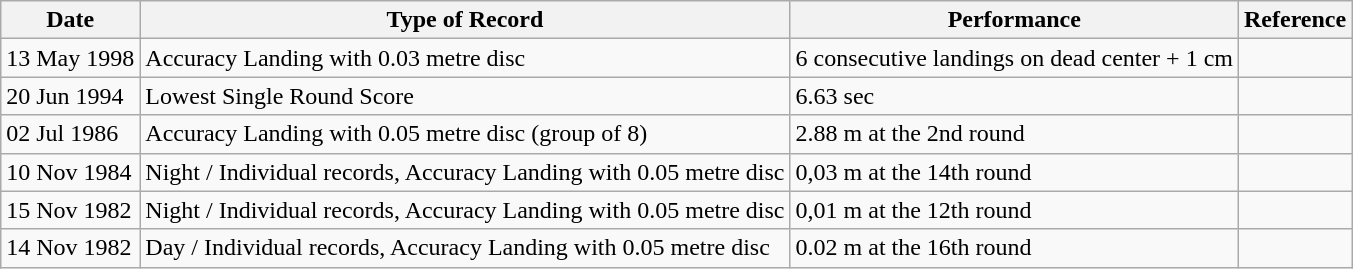<table class="wikitable">
<tr>
<th>Date</th>
<th>Type of Record</th>
<th>Performance</th>
<th>Reference</th>
</tr>
<tr>
<td>13 May 1998</td>
<td>Accuracy Landing with 0.03 metre disc</td>
<td>6 consecutive landings on dead center + 1 cm</td>
<td></td>
</tr>
<tr>
<td>20 Jun 1994</td>
<td>Lowest Single Round Score</td>
<td>6.63 sec</td>
<td></td>
</tr>
<tr>
<td>02 Jul 1986</td>
<td>Accuracy Landing with 0.05 metre disc (group of 8)</td>
<td>2.88 m at the 2nd round</td>
<td></td>
</tr>
<tr>
<td>10 Nov 1984</td>
<td>Night / Individual records, Accuracy Landing with 0.05 metre disc</td>
<td>0,03 m at the 14th round</td>
<td></td>
</tr>
<tr>
<td>15 Nov 1982</td>
<td>Night / Individual records, Accuracy Landing with 0.05 metre disc</td>
<td>0,01 m at the 12th round</td>
<td></td>
</tr>
<tr>
<td>14 Nov 1982</td>
<td>Day / Individual records, Accuracy Landing with 0.05 metre disc</td>
<td>0.02 m at the 16th round</td>
<td></td>
</tr>
</table>
